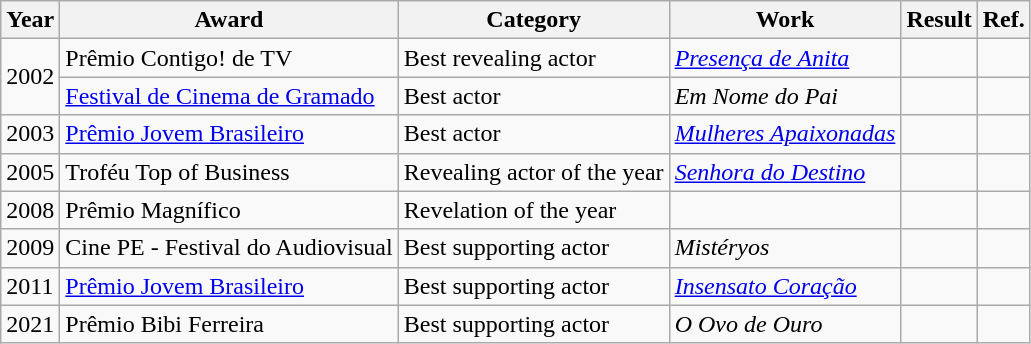<table class="wikitable">
<tr>
<th>Year</th>
<th>Award</th>
<th>Category</th>
<th>Work</th>
<th>Result</th>
<th>Ref.</th>
</tr>
<tr>
<td rowspan=2>2002</td>
<td>Prêmio Contigo! de TV</td>
<td>Best revealing actor</td>
<td><em><a href='#'>Presença de Anita</a></em></td>
<td></td>
<td></td>
</tr>
<tr>
<td><a href='#'>Festival de Cinema de Gramado</a></td>
<td>Best actor</td>
<td><em>Em Nome do Pai</em></td>
<td></td>
<td style="text-align: center;"></td>
</tr>
<tr>
<td>2003</td>
<td><a href='#'>Prêmio Jovem Brasileiro</a></td>
<td>Best actor</td>
<td><em><a href='#'>Mulheres Apaixonadas</a></em></td>
<td></td>
<td style="text-align: center;"></td>
</tr>
<tr>
<td>2005</td>
<td>Troféu Top of Business</td>
<td>Revealing actor of the year</td>
<td><em><a href='#'>Senhora do Destino</a></em></td>
<td></td>
<td style="text-align: center;"></td>
</tr>
<tr>
<td>2008</td>
<td>Prêmio Magnífico</td>
<td>Revelation of the year</td>
<td></td>
<td></td>
<td style="text-align: center;"></td>
</tr>
<tr>
<td>2009</td>
<td>Cine PE - Festival do Audiovisual</td>
<td>Best supporting actor</td>
<td><em>Mistéryos</em></td>
<td></td>
<td style="text-align: center;"></td>
</tr>
<tr>
<td>2011</td>
<td><a href='#'>Prêmio Jovem Brasileiro</a></td>
<td>Best supporting actor</td>
<td><em><a href='#'>Insensato Coração</a></em></td>
<td></td>
<td style="text-align: center;"></td>
</tr>
<tr>
<td>2021</td>
<td>Prêmio Bibi Ferreira</td>
<td>Best supporting actor</td>
<td><em>O Ovo de Ouro </em></td>
<td></td>
<td style="text-align: center;"></td>
</tr>
</table>
